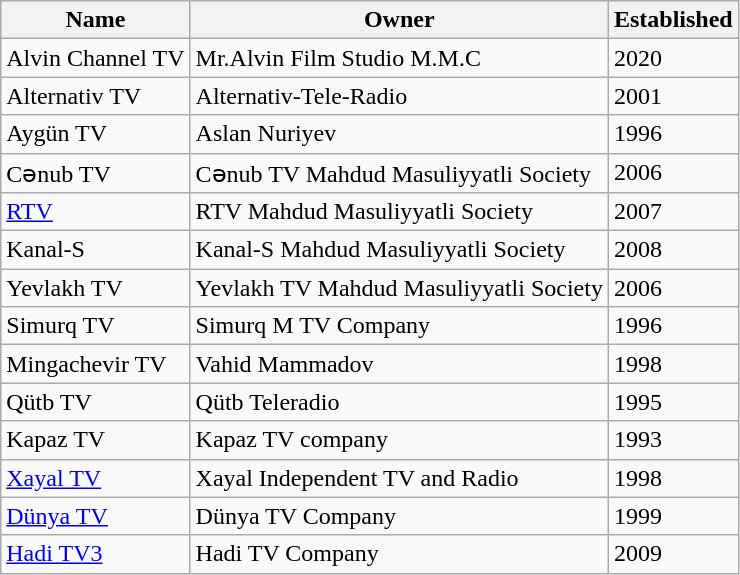<table class="wikitable" border="1" class="wikitable sortable">
<tr>
<th>Name</th>
<th>Owner</th>
<th>Established</th>
</tr>
<tr>
<td>Alvin Channel TV</td>
<td>Mr.Alvin Film Studio M.M.C</td>
<td>2020</td>
</tr>
<tr>
<td>Alternativ TV</td>
<td>Alternativ-Tele-Radio</td>
<td>2001</td>
</tr>
<tr>
<td>Aygün TV</td>
<td>Aslan Nuriyev</td>
<td>1996</td>
</tr>
<tr>
<td>Cənub TV</td>
<td>Cənub TV Mahdud Masuliyyatli Society</td>
<td>2006</td>
</tr>
<tr>
<td><a href='#'>RTV</a></td>
<td>RTV Mahdud Masuliyyatli Society</td>
<td>2007</td>
</tr>
<tr>
<td>Kanal-S</td>
<td>Kanal-S Mahdud Masuliyyatli Society</td>
<td>2008</td>
</tr>
<tr>
<td>Yevlakh TV</td>
<td>Yevlakh TV Mahdud Masuliyyatli Society</td>
<td>2006</td>
</tr>
<tr>
<td>Simurq TV</td>
<td>Simurq M TV Company</td>
<td>1996</td>
</tr>
<tr>
<td>Mingachevir TV</td>
<td>Vahid Mammadov</td>
<td>1998</td>
</tr>
<tr>
<td>Qütb TV</td>
<td>Qütb Teleradio</td>
<td>1995</td>
</tr>
<tr>
<td>Kapaz TV</td>
<td>Kapaz TV company</td>
<td>1993</td>
</tr>
<tr>
<td><a href='#'>Xayal TV</a></td>
<td>Xayal Independent TV and Radio</td>
<td>1998</td>
</tr>
<tr>
<td><a href='#'>Dünya TV</a></td>
<td>Dünya TV Company</td>
<td>1999</td>
</tr>
<tr>
<td><a href='#'>Hadi TV3</a></td>
<td>Hadi TV Company</td>
<td>2009</td>
</tr>
</table>
